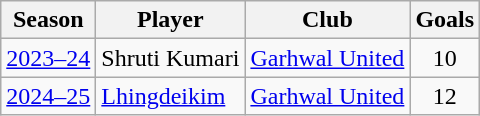<table class="wikitable" style="text-align:center">
<tr>
<th>Season</th>
<th>Player</th>
<th>Club</th>
<th>Goals</th>
</tr>
<tr>
<td><a href='#'>2023–24</a></td>
<td align="left"> Shruti Kumari</td>
<td><a href='#'>Garhwal United</a></td>
<td>10</td>
</tr>
<tr>
<td><a href='#'>2024–25</a></td>
<td align="left"> <a href='#'>Lhingdeikim</a></td>
<td><a href='#'>Garhwal United</a></td>
<td>12</td>
</tr>
</table>
